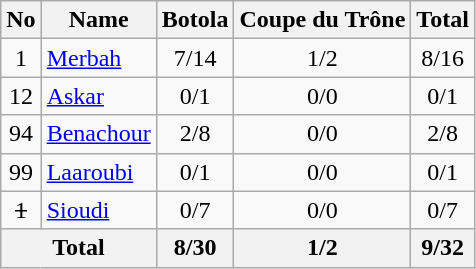<table class="wikitable" style="text-align: center;">
<tr>
<th>No</th>
<th>Name</th>
<th>Botola</th>
<th>Coupe du Trône</th>
<th>Total</th>
</tr>
<tr>
<td>1</td>
<td align=left> <a href='#'>Merbah</a></td>
<td>7/14</td>
<td>1/2</td>
<td>8/16</td>
</tr>
<tr>
<td>12</td>
<td align=left> <a href='#'>Askar</a></td>
<td>0/1</td>
<td>0/0</td>
<td>0/1</td>
</tr>
<tr>
<td>94</td>
<td align=left> <a href='#'>Benachour</a></td>
<td>2/8</td>
<td>0/0</td>
<td>2/8</td>
</tr>
<tr>
<td>99</td>
<td align=left> <a href='#'>Laaroubi</a></td>
<td>0/1</td>
<td>0/0</td>
<td>0/1</td>
</tr>
<tr>
<td><s>1</s></td>
<td align=left> <a href='#'>Sioudi</a></td>
<td>0/7</td>
<td>0/0</td>
<td>0/7</td>
</tr>
<tr>
<th colspan=2>Total</th>
<th>8/30</th>
<th>1/2</th>
<th>9/32</th>
</tr>
</table>
